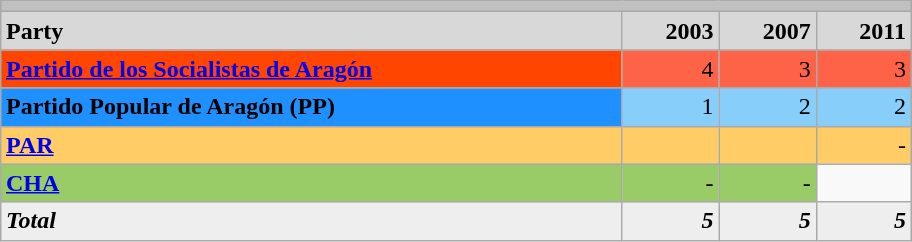<table class="wikitable" style="margin:0 auto">
<tr>
<td colspan="9" width="600px" bgcolor="#C0C0C0"></td>
</tr>
<tr bgcolor="#D8D8D8">
<td><strong>Party</strong></td>
<td align="right"><strong>2003</strong></td>
<td align="right"><strong>2007</strong></td>
<td align="right"><strong>2011</strong></td>
</tr>
<tr>
<td bgcolor="#FF4500"><strong><a href='#'>Partido de los Socialistas de Aragón</a></strong></td>
<td bgcolor="#FF6347" align="right">4</td>
<td bgcolor="#FF6347" align="right">3</td>
<td bgcolor="#FF6347" align="right">3</td>
</tr>
<tr>
<td bgcolor="#1E90FF"><strong>Partido Popular de Aragón (PP)</strong></td>
<td bgcolor="#87CEFA" align="right">1</td>
<td bgcolor="#87CEFA" align="right">2</td>
<td bgcolor="#87CEFA" align="right">2</td>
</tr>
<tr>
<td bgcolor="#FFCC66"><strong><a href='#'>PAR</a></strong></td>
<td bgcolor="#FFCC66" align="right"></td>
<td bgcolor="#FFCC66" align="right"></td>
<td bgcolor="#FFCC66" align="right">-</td>
</tr>
<tr>
<td bgcolor="#99CC66"><strong><a href='#'>CHA</a></strong></td>
<td bgcolor="#99CC66"  align="right">-</td>
<td bgcolor="#99CC66"  align="right">-</td>
<td></td>
</tr>
<tr bgcolor="#EEEEEE">
<td><strong><em>Total</em></strong></td>
<td align="right"><strong><em>5</em></strong></td>
<td align="right"><strong><em>5</em></strong></td>
<td align="right"><strong><em>5</em></strong></td>
</tr>
</table>
